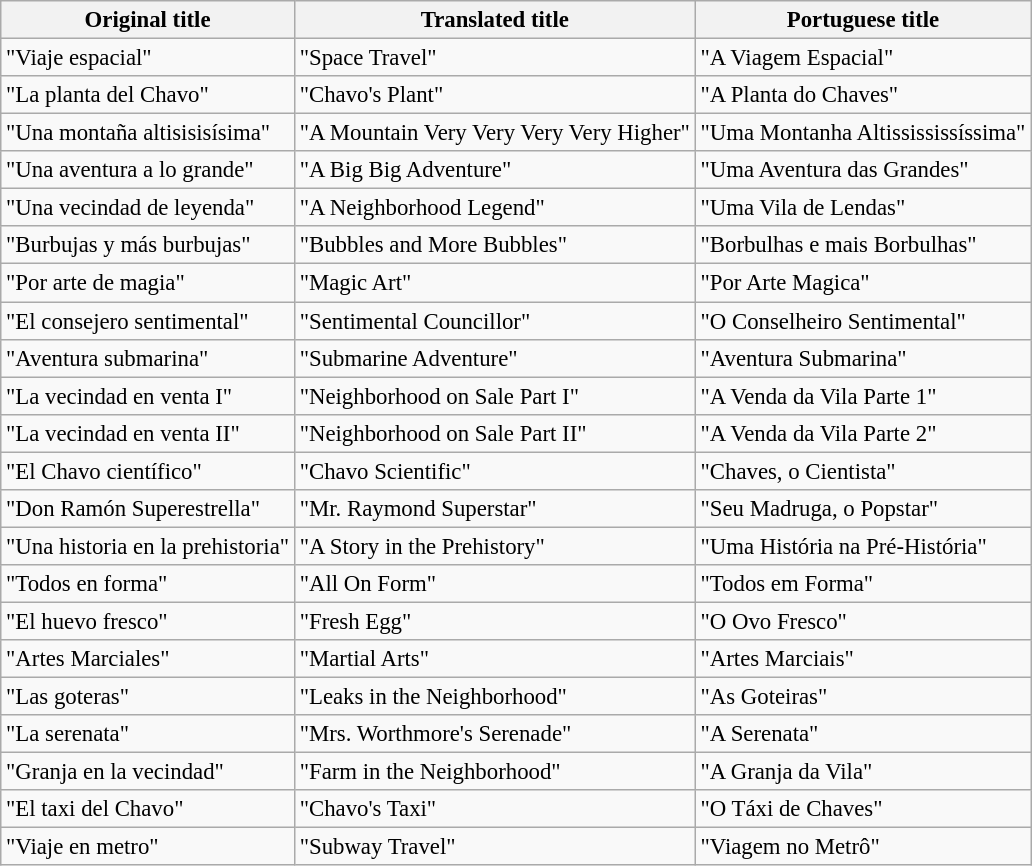<table class="wikitable" style="font-size: 95%;">
<tr>
<th>Original title</th>
<th>Translated title</th>
<th>Portuguese title</th>
</tr>
<tr>
<td>"Viaje espacial"</td>
<td>"Space Travel"</td>
<td>"A Viagem Espacial"</td>
</tr>
<tr>
<td>"La planta del Chavo"</td>
<td>"Chavo's Plant"</td>
<td>"A Planta do Chaves"</td>
</tr>
<tr>
<td>"Una montaña altisisisísima"</td>
<td>"A Mountain Very Very Very Very Higher"</td>
<td>"Uma Montanha Altissississíssima"</td>
</tr>
<tr>
<td>"Una aventura a lo grande"</td>
<td>"A Big Big Adventure"</td>
<td>"Uma Aventura das Grandes"</td>
</tr>
<tr>
<td>"Una vecindad de leyenda"</td>
<td>"A Neighborhood Legend"</td>
<td>"Uma Vila de Lendas"</td>
</tr>
<tr>
<td>"Burbujas y más burbujas"</td>
<td>"Bubbles and More Bubbles"</td>
<td>"Borbulhas e mais Borbulhas"</td>
</tr>
<tr>
<td>"Por arte de magia"</td>
<td>"Magic Art"</td>
<td>"Por Arte Magica"</td>
</tr>
<tr>
<td>"El consejero sentimental"</td>
<td>"Sentimental Councillor"</td>
<td>"O Conselheiro Sentimental"</td>
</tr>
<tr>
<td>"Aventura submarina"</td>
<td>"Submarine Adventure"</td>
<td>"Aventura Submarina"</td>
</tr>
<tr>
<td>"La vecindad en venta I"</td>
<td>"Neighborhood on Sale Part I"</td>
<td>"A Venda da Vila Parte 1"</td>
</tr>
<tr>
<td>"La vecindad en venta II"</td>
<td>"Neighborhood on Sale Part II"</td>
<td>"A Venda da Vila Parte 2"</td>
</tr>
<tr>
<td>"El Chavo científico"</td>
<td>"Chavo Scientific"</td>
<td>"Chaves, o Cientista"</td>
</tr>
<tr>
<td>"Don Ramón Superestrella"</td>
<td>"Mr. Raymond Superstar"</td>
<td>"Seu Madruga, o Popstar"</td>
</tr>
<tr>
<td>"Una historia en la prehistoria"</td>
<td>"A Story in the Prehistory"</td>
<td>"Uma História na Pré-História"</td>
</tr>
<tr>
<td>"Todos en forma"</td>
<td>"All On Form"</td>
<td>"Todos em Forma"</td>
</tr>
<tr>
<td>"El huevo fresco"</td>
<td>"Fresh Egg"</td>
<td>"O Ovo Fresco"</td>
</tr>
<tr>
<td>"Artes Marciales"</td>
<td>"Martial Arts"</td>
<td>"Artes Marciais"</td>
</tr>
<tr>
<td>"Las goteras"</td>
<td>"Leaks in the Neighborhood"</td>
<td>"As Goteiras"</td>
</tr>
<tr>
<td>"La serenata"</td>
<td>"Mrs. Worthmore's Serenade"</td>
<td>"A Serenata"</td>
</tr>
<tr>
<td>"Granja en la vecindad"</td>
<td>"Farm in the Neighborhood"</td>
<td>"A Granja da Vila"</td>
</tr>
<tr>
<td>"El taxi del Chavo"</td>
<td>"Chavo's Taxi"</td>
<td>"O Táxi de Chaves"</td>
</tr>
<tr>
<td>"Viaje en metro"</td>
<td>"Subway Travel"</td>
<td>"Viagem no Metrô"</td>
</tr>
</table>
